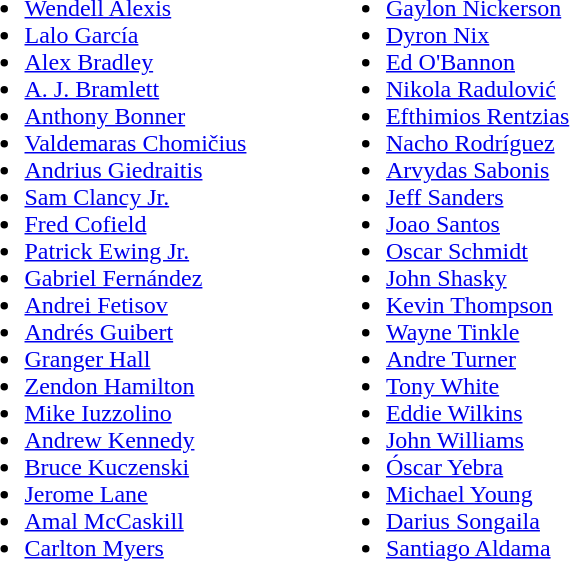<table>
<tr>
<td valign="top"><br><ul><li><a href='#'>Wendell Alexis</a></li><li><a href='#'>Lalo García</a></li><li><a href='#'>Alex Bradley</a></li><li><a href='#'>A. J. Bramlett</a></li><li><a href='#'>Anthony Bonner</a></li><li><a href='#'>Valdemaras Chomičius</a></li><li><a href='#'>Andrius Giedraitis</a></li><li><a href='#'>Sam Clancy Jr.</a></li><li><a href='#'>Fred Cofield</a></li><li><a href='#'>Patrick Ewing Jr.</a></li><li><a href='#'>Gabriel Fernández</a></li><li><a href='#'>Andrei Fetisov</a></li><li><a href='#'>Andrés Guibert</a></li><li><a href='#'>Granger Hall</a></li><li><a href='#'>Zendon Hamilton</a></li><li><a href='#'>Mike Iuzzolino</a></li><li><a href='#'>Andrew Kennedy</a></li><li><a href='#'>Bruce Kuczenski</a></li><li><a href='#'>Jerome Lane</a></li><li><a href='#'>Amal McCaskill</a></li><li><a href='#'>Carlton Myers</a></li></ul></td>
<td width="45"></td>
<td valign="top"><br><ul><li><a href='#'>Gaylon Nickerson</a></li><li><a href='#'>Dyron Nix</a></li><li><a href='#'>Ed O'Bannon</a></li><li><a href='#'>Nikola Radulović</a></li><li><a href='#'>Efthimios Rentzias</a></li><li><a href='#'>Nacho Rodríguez</a></li><li><a href='#'>Arvydas Sabonis</a></li><li><a href='#'>Jeff Sanders</a></li><li><a href='#'>Joao Santos</a></li><li><a href='#'>Oscar Schmidt</a></li><li><a href='#'>John Shasky</a></li><li><a href='#'>Kevin Thompson</a></li><li><a href='#'>Wayne Tinkle</a></li><li><a href='#'>Andre Turner</a></li><li><a href='#'>Tony White</a></li><li><a href='#'>Eddie Wilkins</a></li><li><a href='#'>John Williams</a></li><li><a href='#'>Óscar Yebra</a></li><li><a href='#'>Michael Young</a></li><li><a href='#'>Darius Songaila</a></li><li><a href='#'>Santiago Aldama</a></li></ul></td>
</tr>
</table>
